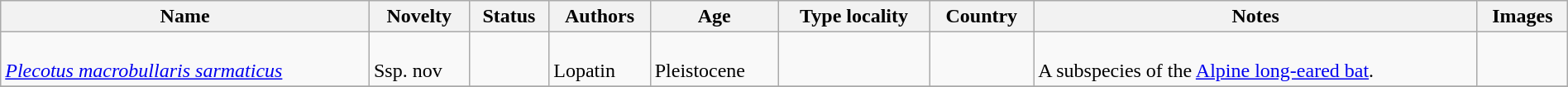<table class="wikitable sortable" align="center" width="100%">
<tr>
<th>Name</th>
<th>Novelty</th>
<th>Status</th>
<th>Authors</th>
<th>Age</th>
<th>Type locality</th>
<th>Country</th>
<th>Notes</th>
<th>Images</th>
</tr>
<tr>
<td><br><em><a href='#'>Plecotus macrobullaris sarmaticus</a></em></td>
<td><br>Ssp. nov</td>
<td></td>
<td><br>Lopatin</td>
<td><br>Pleistocene</td>
<td></td>
<td><br></td>
<td><br>A subspecies of the <a href='#'>Alpine long-eared bat</a>.</td>
<td></td>
</tr>
<tr>
</tr>
</table>
